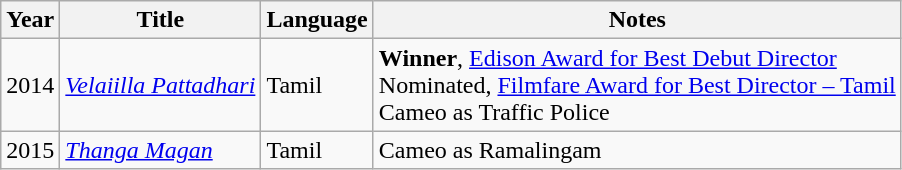<table class="wikitable">
<tr>
<th>Year</th>
<th>Title</th>
<th>Language</th>
<th>Notes</th>
</tr>
<tr>
<td>2014</td>
<td><em><a href='#'>Velaiilla Pattadhari</a></em></td>
<td>Tamil</td>
<td><strong>Winner</strong>, <a href='#'>Edison Award for Best Debut Director</a><br>Nominated, <a href='#'>Filmfare Award for Best Director – Tamil</a><br> Cameo as Traffic Police</td>
</tr>
<tr>
<td>2015</td>
<td><em><a href='#'>Thanga Magan</a></em></td>
<td>Tamil</td>
<td>Cameo as Ramalingam</td>
</tr>
</table>
